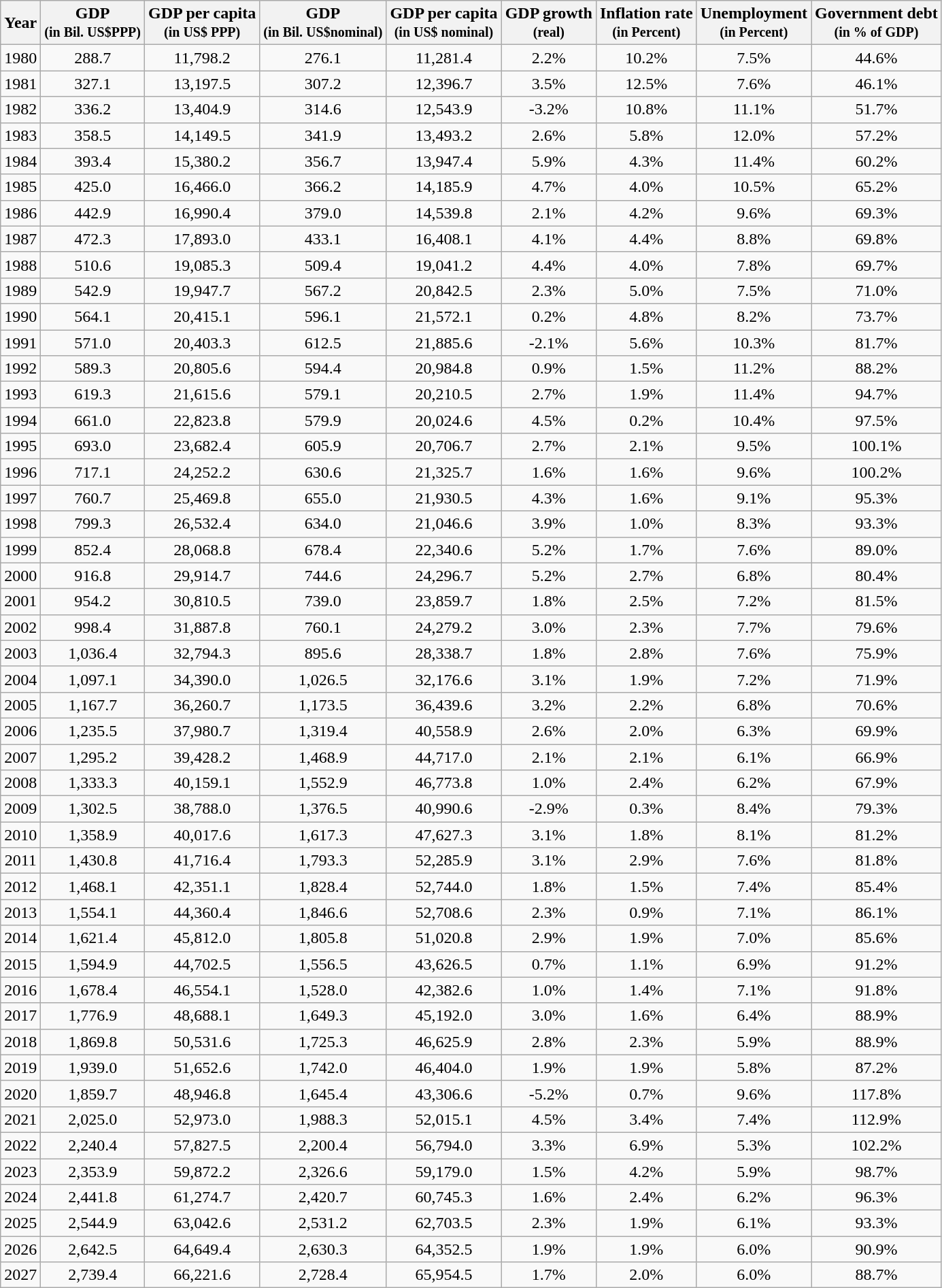<table class="wikitable mw-collapsible mw-collapsed" style="text-align:center;">
<tr>
<th>Year</th>
<th>GDP<br><small>(in Bil. US$PPP)</small></th>
<th>GDP per capita<br><small>(in US$ PPP)</small></th>
<th>GDP<br><small>(in Bil. US$nominal)</small></th>
<th>GDP per capita<br><small>(in US$ nominal)</small></th>
<th>GDP growth<br><small>(real)</small></th>
<th>Inflation rate<br><small>(in Percent)</small></th>
<th>Unemployment<br><small>(in Percent)</small></th>
<th>Government debt<br><small>(in % of GDP)</small></th>
</tr>
<tr>
<td>1980</td>
<td>288.7</td>
<td>11,798.2</td>
<td>276.1</td>
<td>11,281.4</td>
<td>2.2%</td>
<td>10.2%</td>
<td>7.5%</td>
<td>44.6%</td>
</tr>
<tr>
<td>1981</td>
<td>327.1</td>
<td>13,197.5</td>
<td>307.2</td>
<td>12,396.7</td>
<td>3.5%</td>
<td>12.5%</td>
<td>7.6%</td>
<td>46.1%</td>
</tr>
<tr>
<td>1982</td>
<td>336.2</td>
<td>13,404.9</td>
<td>314.6</td>
<td>12,543.9</td>
<td>-3.2%</td>
<td>10.8%</td>
<td>11.1%</td>
<td>51.7%</td>
</tr>
<tr>
<td>1983</td>
<td>358.5</td>
<td>14,149.5</td>
<td>341.9</td>
<td>13,493.2</td>
<td>2.6%</td>
<td>5.8%</td>
<td>12.0%</td>
<td>57.2%</td>
</tr>
<tr>
<td>1984</td>
<td>393.4</td>
<td>15,380.2</td>
<td>356.7</td>
<td>13,947.4</td>
<td>5.9%</td>
<td>4.3%</td>
<td>11.4%</td>
<td>60.2%</td>
</tr>
<tr>
<td>1985</td>
<td>425.0</td>
<td>16,466.0</td>
<td>366.2</td>
<td>14,185.9</td>
<td>4.7%</td>
<td>4.0%</td>
<td>10.5%</td>
<td>65.2%</td>
</tr>
<tr>
<td>1986</td>
<td>442.9</td>
<td>16,990.4</td>
<td>379.0</td>
<td>14,539.8</td>
<td>2.1%</td>
<td>4.2%</td>
<td>9.6%</td>
<td>69.3%</td>
</tr>
<tr>
<td>1987</td>
<td>472.3</td>
<td>17,893.0</td>
<td>433.1</td>
<td>16,408.1</td>
<td>4.1%</td>
<td>4.4%</td>
<td>8.8%</td>
<td>69.8%</td>
</tr>
<tr>
<td>1988</td>
<td>510.6</td>
<td>19,085.3</td>
<td>509.4</td>
<td>19,041.2</td>
<td>4.4%</td>
<td>4.0%</td>
<td>7.8%</td>
<td>69.7%</td>
</tr>
<tr>
<td>1989</td>
<td>542.9</td>
<td>19,947.7</td>
<td>567.2</td>
<td>20,842.5</td>
<td>2.3%</td>
<td>5.0%</td>
<td>7.5%</td>
<td>71.0%</td>
</tr>
<tr>
<td>1990</td>
<td>564.1</td>
<td>20,415.1</td>
<td>596.1</td>
<td>21,572.1</td>
<td>0.2%</td>
<td>4.8%</td>
<td>8.2%</td>
<td>73.7%</td>
</tr>
<tr>
<td>1991</td>
<td>571.0</td>
<td>20,403.3</td>
<td>612.5</td>
<td>21,885.6</td>
<td>-2.1%</td>
<td>5.6%</td>
<td>10.3%</td>
<td>81.7%</td>
</tr>
<tr>
<td>1992</td>
<td>589.3</td>
<td>20,805.6</td>
<td>594.4</td>
<td>20,984.8</td>
<td>0.9%</td>
<td>1.5%</td>
<td>11.2%</td>
<td>88.2%</td>
</tr>
<tr>
<td>1993</td>
<td>619.3</td>
<td>21,615.6</td>
<td>579.1</td>
<td>20,210.5</td>
<td>2.7%</td>
<td>1.9%</td>
<td>11.4%</td>
<td>94.7%</td>
</tr>
<tr>
<td>1994</td>
<td>661.0</td>
<td>22,823.8</td>
<td>579.9</td>
<td>20,024.6</td>
<td>4.5%</td>
<td>0.2%</td>
<td>10.4%</td>
<td>97.5%</td>
</tr>
<tr>
<td>1995</td>
<td>693.0</td>
<td>23,682.4</td>
<td>605.9</td>
<td>20,706.7</td>
<td>2.7%</td>
<td>2.1%</td>
<td>9.5%</td>
<td>100.1%</td>
</tr>
<tr>
<td>1996</td>
<td>717.1</td>
<td>24,252.2</td>
<td>630.6</td>
<td>21,325.7</td>
<td>1.6%</td>
<td>1.6%</td>
<td>9.6%</td>
<td>100.2%</td>
</tr>
<tr>
<td>1997</td>
<td>760.7</td>
<td>25,469.8</td>
<td>655.0</td>
<td>21,930.5</td>
<td>4.3%</td>
<td>1.6%</td>
<td>9.1%</td>
<td>95.3%</td>
</tr>
<tr>
<td>1998</td>
<td>799.3</td>
<td>26,532.4</td>
<td>634.0</td>
<td>21,046.6</td>
<td>3.9%</td>
<td>1.0%</td>
<td>8.3%</td>
<td>93.3%</td>
</tr>
<tr>
<td>1999</td>
<td>852.4</td>
<td>28,068.8</td>
<td>678.4</td>
<td>22,340.6</td>
<td>5.2%</td>
<td>1.7%</td>
<td>7.6%</td>
<td>89.0%</td>
</tr>
<tr>
<td>2000</td>
<td>916.8</td>
<td>29,914.7</td>
<td>744.6</td>
<td>24,296.7</td>
<td>5.2%</td>
<td>2.7%</td>
<td>6.8%</td>
<td>80.4%</td>
</tr>
<tr>
<td>2001</td>
<td>954.2</td>
<td>30,810.5</td>
<td>739.0</td>
<td>23,859.7</td>
<td>1.8%</td>
<td>2.5%</td>
<td>7.2%</td>
<td>81.5%</td>
</tr>
<tr>
<td>2002</td>
<td>998.4</td>
<td>31,887.8</td>
<td>760.1</td>
<td>24,279.2</td>
<td>3.0%</td>
<td>2.3%</td>
<td>7.7%</td>
<td>79.6%</td>
</tr>
<tr>
<td>2003</td>
<td>1,036.4</td>
<td>32,794.3</td>
<td>895.6</td>
<td>28,338.7</td>
<td>1.8%</td>
<td>2.8%</td>
<td>7.6%</td>
<td>75.9%</td>
</tr>
<tr>
<td>2004</td>
<td>1,097.1</td>
<td>34,390.0</td>
<td>1,026.5</td>
<td>32,176.6</td>
<td>3.1%</td>
<td>1.9%</td>
<td>7.2%</td>
<td>71.9%</td>
</tr>
<tr>
<td>2005</td>
<td>1,167.7</td>
<td>36,260.7</td>
<td>1,173.5</td>
<td>36,439.6</td>
<td>3.2%</td>
<td>2.2%</td>
<td>6.8%</td>
<td>70.6%</td>
</tr>
<tr>
<td>2006</td>
<td>1,235.5</td>
<td>37,980.7</td>
<td>1,319.4</td>
<td>40,558.9</td>
<td>2.6%</td>
<td>2.0%</td>
<td>6.3%</td>
<td>69.9%</td>
</tr>
<tr>
<td>2007</td>
<td>1,295.2</td>
<td>39,428.2</td>
<td>1,468.9</td>
<td>44,717.0</td>
<td>2.1%</td>
<td>2.1%</td>
<td>6.1%</td>
<td>66.9%</td>
</tr>
<tr>
<td>2008</td>
<td>1,333.3</td>
<td>40,159.1</td>
<td>1,552.9</td>
<td>46,773.8</td>
<td>1.0%</td>
<td>2.4%</td>
<td>6.2%</td>
<td>67.9%</td>
</tr>
<tr>
<td>2009</td>
<td>1,302.5</td>
<td>38,788.0</td>
<td>1,376.5</td>
<td>40,990.6</td>
<td>-2.9%</td>
<td>0.3%</td>
<td>8.4%</td>
<td>79.3%</td>
</tr>
<tr>
<td>2010</td>
<td>1,358.9</td>
<td>40,017.6</td>
<td>1,617.3</td>
<td>47,627.3</td>
<td>3.1%</td>
<td>1.8%</td>
<td>8.1%</td>
<td>81.2%</td>
</tr>
<tr>
<td>2011</td>
<td>1,430.8</td>
<td>41,716.4</td>
<td>1,793.3</td>
<td>52,285.9</td>
<td>3.1%</td>
<td>2.9%</td>
<td>7.6%</td>
<td>81.8%</td>
</tr>
<tr>
<td>2012</td>
<td>1,468.1</td>
<td>42,351.1</td>
<td>1,828.4</td>
<td>52,744.0</td>
<td>1.8%</td>
<td>1.5%</td>
<td>7.4%</td>
<td>85.4%</td>
</tr>
<tr>
<td>2013</td>
<td>1,554.1</td>
<td>44,360.4</td>
<td>1,846.6</td>
<td>52,708.6</td>
<td>2.3%</td>
<td>0.9%</td>
<td>7.1%</td>
<td>86.1%</td>
</tr>
<tr>
<td>2014</td>
<td>1,621.4</td>
<td>45,812.0</td>
<td>1,805.8</td>
<td>51,020.8</td>
<td>2.9%</td>
<td>1.9%</td>
<td>7.0%</td>
<td>85.6%</td>
</tr>
<tr>
<td>2015</td>
<td>1,594.9</td>
<td>44,702.5</td>
<td>1,556.5</td>
<td>43,626.5</td>
<td>0.7%</td>
<td>1.1%</td>
<td>6.9%</td>
<td>91.2%</td>
</tr>
<tr>
<td>2016</td>
<td>1,678.4</td>
<td>46,554.1</td>
<td>1,528.0</td>
<td>42,382.6</td>
<td>1.0%</td>
<td>1.4%</td>
<td>7.1%</td>
<td>91.8%</td>
</tr>
<tr>
<td>2017</td>
<td>1,776.9</td>
<td>48,688.1</td>
<td>1,649.3</td>
<td>45,192.0</td>
<td>3.0%</td>
<td>1.6%</td>
<td>6.4%</td>
<td>88.9%</td>
</tr>
<tr>
<td>2018</td>
<td>1,869.8</td>
<td>50,531.6</td>
<td>1,725.3</td>
<td>46,625.9</td>
<td>2.8%</td>
<td>2.3%</td>
<td>5.9%</td>
<td>88.9%</td>
</tr>
<tr>
<td>2019</td>
<td>1,939.0</td>
<td>51,652.6</td>
<td>1,742.0</td>
<td>46,404.0</td>
<td>1.9%</td>
<td>1.9%</td>
<td>5.8%</td>
<td>87.2%</td>
</tr>
<tr>
<td>2020</td>
<td>1,859.7</td>
<td>48,946.8</td>
<td>1,645.4</td>
<td>43,306.6</td>
<td>-5.2%</td>
<td>0.7%</td>
<td>9.6%</td>
<td>117.8%</td>
</tr>
<tr>
<td>2021</td>
<td>2,025.0</td>
<td>52,973.0</td>
<td>1,988.3</td>
<td>52,015.1</td>
<td>4.5%</td>
<td>3.4%</td>
<td>7.4%</td>
<td>112.9%</td>
</tr>
<tr>
<td>2022</td>
<td>2,240.4</td>
<td>57,827.5</td>
<td>2,200.4</td>
<td>56,794.0</td>
<td>3.3%</td>
<td>6.9%</td>
<td>5.3%</td>
<td>102.2%</td>
</tr>
<tr>
<td>2023</td>
<td>2,353.9</td>
<td>59,872.2</td>
<td>2,326.6</td>
<td>59,179.0</td>
<td>1.5%</td>
<td>4.2%</td>
<td>5.9%</td>
<td>98.7%</td>
</tr>
<tr>
<td>2024</td>
<td>2,441.8</td>
<td>61,274.7</td>
<td>2,420.7</td>
<td>60,745.3</td>
<td>1.6%</td>
<td>2.4%</td>
<td>6.2%</td>
<td>96.3%</td>
</tr>
<tr>
<td>2025</td>
<td>2,544.9</td>
<td>63,042.6</td>
<td>2,531.2</td>
<td>62,703.5</td>
<td>2.3%</td>
<td>1.9%</td>
<td>6.1%</td>
<td>93.3%</td>
</tr>
<tr>
<td>2026</td>
<td>2,642.5</td>
<td>64,649.4</td>
<td>2,630.3</td>
<td>64,352.5</td>
<td>1.9%</td>
<td>1.9%</td>
<td>6.0%</td>
<td>90.9%</td>
</tr>
<tr>
<td>2027</td>
<td>2,739.4</td>
<td>66,221.6</td>
<td>2,728.4</td>
<td>65,954.5</td>
<td>1.7%</td>
<td>2.0%</td>
<td>6.0%</td>
<td>88.7%</td>
</tr>
</table>
